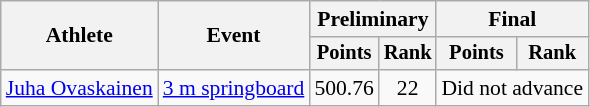<table class=wikitable style="font-size:90%">
<tr>
<th rowspan="2">Athlete</th>
<th rowspan="2">Event</th>
<th colspan="2">Preliminary</th>
<th colspan="2">Final</th>
</tr>
<tr style="font-size:95%">
<th>Points</th>
<th>Rank</th>
<th>Points</th>
<th>Rank</th>
</tr>
<tr align=center>
<td align=left><a href='#'>Juha Ovaskainen</a></td>
<td align=left><a href='#'>3 m springboard</a></td>
<td>500.76</td>
<td>22</td>
<td colspan=2>Did not advance</td>
</tr>
</table>
